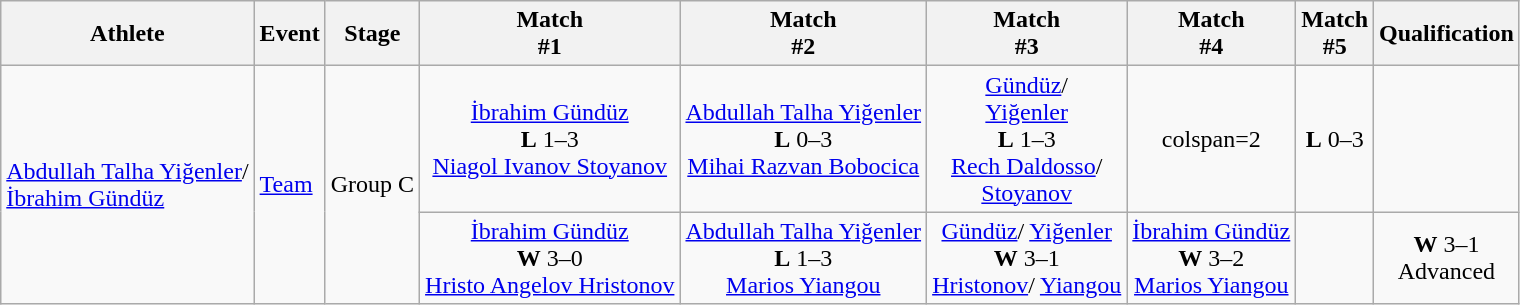<table class=wikitable>
<tr>
<th>Athlete</th>
<th>Event</th>
<th>Stage</th>
<th>Match<br>#1</th>
<th>Match<br>#2</th>
<th>Match<br>#3</th>
<th>Match<br>#4</th>
<th>Match<br>#5</th>
<th>Qualification</th>
</tr>
<tr align=center>
<td align=left rowspan=2><a href='#'>Abdullah Talha Yiğenler</a>/<br><a href='#'>İbrahim Gündüz</a></td>
<td align=left rowspan=2><a href='#'>Team</a></td>
<td rowspan=2>Group C</td>
<td><a href='#'>İbrahim Gündüz</a><br><strong>L</strong> 1–3<br> <a href='#'>Niagol Ivanov Stoyanov</a></td>
<td><a href='#'>Abdullah Talha Yiğenler</a><br><strong>L</strong> 0–3<br> <a href='#'>Mihai Razvan Bobocica</a></td>
<td><a href='#'>Gündüz</a>/<br><a href='#'>Yiğenler</a><br><strong>L</strong> 1–3<br> <a href='#'>Rech Daldosso</a>/<br><a href='#'>Stoyanov</a></td>
<td>colspan=2 </td>
<td><strong>L</strong> 0–3</td>
</tr>
<tr align=center>
<td><a href='#'>İbrahim Gündüz</a><br><strong>W</strong> 3–0<br> <a href='#'>Hristo Angelov Hristonov</a></td>
<td><a href='#'>Abdullah Talha Yiğenler</a><br><strong>L</strong> 1–3<br> <a href='#'>Marios Yiangou</a></td>
<td><a href='#'>Gündüz</a>/ <a href='#'>Yiğenler</a><br><strong>W</strong> 3–1<br> <a href='#'>Hristonov</a>/ <a href='#'>Yiangou</a></td>
<td><a href='#'>İbrahim Gündüz</a><br><strong>W</strong> 3–2<br> <a href='#'>Marios Yiangou</a></td>
<td></td>
<td><strong>W</strong> 3–1<br>Advanced</td>
</tr>
</table>
